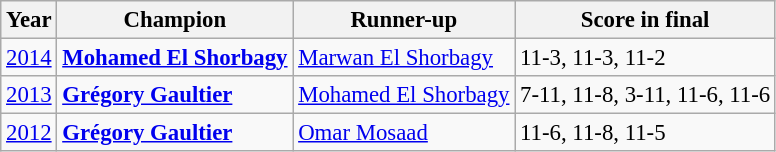<table class="wikitable" style="font-size: 95%;">
<tr>
<th>Year</th>
<th>Champion</th>
<th>Runner-up</th>
<th>Score in final</th>
</tr>
<tr>
<td><a href='#'>2014</a></td>
<td> <strong><a href='#'>Mohamed El Shorbagy</a></strong></td>
<td> <a href='#'>Marwan El Shorbagy</a></td>
<td>11-3, 11-3, 11-2</td>
</tr>
<tr>
<td><a href='#'>2013</a></td>
<td> <strong><a href='#'>Grégory Gaultier</a></strong></td>
<td> <a href='#'>Mohamed El Shorbagy</a></td>
<td>7-11, 11-8, 3-11, 11-6, 11-6</td>
</tr>
<tr>
<td><a href='#'>2012</a></td>
<td> <strong><a href='#'>Grégory Gaultier</a></strong></td>
<td> <a href='#'>Omar Mosaad</a></td>
<td>11-6, 11-8, 11-5</td>
</tr>
</table>
